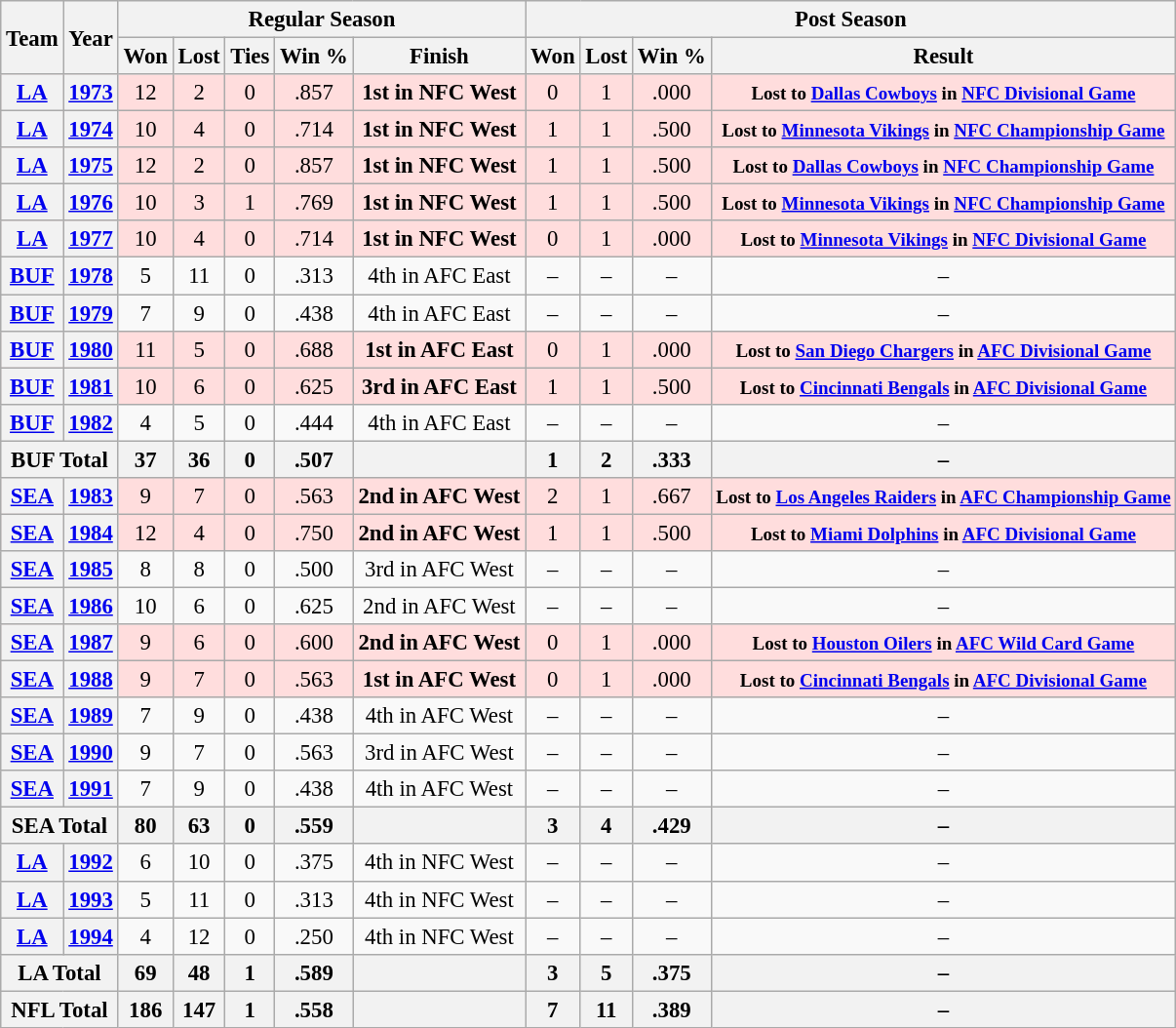<table class="wikitable" style="font-size: 95%; text-align:center;">
<tr>
<th rowspan="2">Team</th>
<th rowspan="2">Year</th>
<th colspan="5">Regular Season</th>
<th colspan="4">Post Season</th>
</tr>
<tr>
<th>Won</th>
<th>Lost</th>
<th>Ties</th>
<th>Win %</th>
<th>Finish</th>
<th>Won</th>
<th>Lost</th>
<th>Win %</th>
<th>Result</th>
</tr>
<tr ! style="background:#fdd;">
<th><a href='#'>LA</a></th>
<th><a href='#'>1973</a></th>
<td>12</td>
<td>2</td>
<td>0</td>
<td>.857</td>
<td><strong>1st in NFC West</strong></td>
<td>0</td>
<td>1</td>
<td>.000</td>
<td><small><strong>Lost to <a href='#'>Dallas Cowboys</a> in <a href='#'>NFC Divisional Game</a></strong></small></td>
</tr>
<tr ! style="background:#fdd;">
<th><a href='#'>LA</a></th>
<th><a href='#'>1974</a></th>
<td>10</td>
<td>4</td>
<td>0</td>
<td>.714</td>
<td><strong>1st in NFC West</strong></td>
<td>1</td>
<td>1</td>
<td>.500</td>
<td><small><strong>Lost to <a href='#'>Minnesota Vikings</a> in <a href='#'>NFC Championship Game</a></strong></small></td>
</tr>
<tr ! style="background:#fdd;">
<th><a href='#'>LA</a></th>
<th><a href='#'>1975</a></th>
<td>12</td>
<td>2</td>
<td>0</td>
<td>.857</td>
<td><strong>1st in NFC West</strong></td>
<td>1</td>
<td>1</td>
<td>.500</td>
<td><small><strong>Lost to <a href='#'>Dallas Cowboys</a> in <a href='#'>NFC Championship Game</a></strong></small></td>
</tr>
<tr ! style="background:#fdd;">
<th><a href='#'>LA</a></th>
<th><a href='#'>1976</a></th>
<td>10</td>
<td>3</td>
<td>1</td>
<td>.769</td>
<td><strong>1st in NFC West</strong></td>
<td>1</td>
<td>1</td>
<td>.500</td>
<td><small><strong>Lost to <a href='#'>Minnesota Vikings</a> in <a href='#'>NFC Championship Game</a></strong></small></td>
</tr>
<tr ! style="background:#fdd;">
<th><a href='#'>LA</a></th>
<th><a href='#'>1977</a></th>
<td>10</td>
<td>4</td>
<td>0</td>
<td>.714</td>
<td><strong>1st in NFC West</strong></td>
<td>0</td>
<td>1</td>
<td>.000</td>
<td><small><strong>Lost to <a href='#'>Minnesota Vikings</a> in <a href='#'>NFC Divisional Game</a></strong></small></td>
</tr>
<tr>
<th><a href='#'>BUF</a></th>
<th><a href='#'>1978</a></th>
<td>5</td>
<td>11</td>
<td>0</td>
<td>.313</td>
<td>4th in AFC East</td>
<td>–</td>
<td>–</td>
<td>–</td>
<td>–</td>
</tr>
<tr>
<th><a href='#'>BUF</a></th>
<th><a href='#'>1979</a></th>
<td>7</td>
<td>9</td>
<td>0</td>
<td>.438</td>
<td>4th in AFC East</td>
<td>–</td>
<td>–</td>
<td>–</td>
<td>–</td>
</tr>
<tr ! style="background:#fdd;">
<th><a href='#'>BUF</a></th>
<th><a href='#'>1980</a></th>
<td>11</td>
<td>5</td>
<td>0</td>
<td>.688</td>
<td><strong>1st in AFC East</strong></td>
<td>0</td>
<td>1</td>
<td>.000</td>
<td><small><strong>Lost to <a href='#'>San Diego Chargers</a> in <a href='#'>AFC Divisional Game</a></strong></small></td>
</tr>
<tr ! style="background:#fdd;">
<th><a href='#'>BUF</a></th>
<th><a href='#'>1981</a></th>
<td>10</td>
<td>6</td>
<td>0</td>
<td>.625</td>
<td><strong>3rd in AFC East</strong></td>
<td>1</td>
<td>1</td>
<td>.500</td>
<td><small><strong>Lost to <a href='#'>Cincinnati Bengals</a> in <a href='#'>AFC Divisional Game</a></strong></small></td>
</tr>
<tr>
<th><a href='#'>BUF</a></th>
<th><a href='#'>1982</a></th>
<td>4</td>
<td>5</td>
<td>0</td>
<td>.444</td>
<td>4th in AFC East</td>
<td>–</td>
<td>–</td>
<td>–</td>
<td>–</td>
</tr>
<tr>
<th colspan="2">BUF Total</th>
<th>37</th>
<th>36</th>
<th>0</th>
<th>.507</th>
<th></th>
<th>1</th>
<th>2</th>
<th>.333</th>
<th>–</th>
</tr>
<tr ! style="background:#fdd;">
<th><a href='#'>SEA</a></th>
<th><a href='#'>1983</a></th>
<td>9</td>
<td>7</td>
<td>0</td>
<td>.563</td>
<td><strong>2nd in AFC West</strong></td>
<td>2</td>
<td>1</td>
<td>.667</td>
<td><small><strong>Lost to <a href='#'>Los Angeles Raiders</a> in <a href='#'>AFC Championship Game</a></strong></small></td>
</tr>
<tr ! style="background:#fdd;">
<th><a href='#'>SEA</a></th>
<th><a href='#'>1984</a></th>
<td>12</td>
<td>4</td>
<td>0</td>
<td>.750</td>
<td><strong>2nd in AFC West</strong></td>
<td>1</td>
<td>1</td>
<td>.500</td>
<td><small><strong>Lost to <a href='#'>Miami Dolphins</a> in <a href='#'>AFC Divisional Game</a></strong></small></td>
</tr>
<tr>
<th><a href='#'>SEA</a></th>
<th><a href='#'>1985</a></th>
<td>8</td>
<td>8</td>
<td>0</td>
<td>.500</td>
<td>3rd in AFC West</td>
<td>–</td>
<td>–</td>
<td>–</td>
<td>–</td>
</tr>
<tr>
<th><a href='#'>SEA</a></th>
<th><a href='#'>1986</a></th>
<td>10</td>
<td>6</td>
<td>0</td>
<td>.625</td>
<td>2nd in AFC West</td>
<td>–</td>
<td>–</td>
<td>–</td>
<td>–</td>
</tr>
<tr ! style="background:#fdd;">
<th><a href='#'>SEA</a></th>
<th><a href='#'>1987</a></th>
<td>9</td>
<td>6</td>
<td>0</td>
<td>.600</td>
<td><strong>2nd in AFC West</strong></td>
<td>0</td>
<td>1</td>
<td>.000</td>
<td><small><strong>Lost to <a href='#'>Houston Oilers</a> in <a href='#'>AFC Wild Card Game</a></strong></small></td>
</tr>
<tr ! style="background:#fdd;">
<th><a href='#'>SEA</a></th>
<th><a href='#'>1988</a></th>
<td>9</td>
<td>7</td>
<td>0</td>
<td>.563</td>
<td><strong>1st in AFC West</strong></td>
<td>0</td>
<td>1</td>
<td>.000</td>
<td><small><strong>Lost to <a href='#'>Cincinnati Bengals</a> in <a href='#'>AFC Divisional Game</a></strong></small></td>
</tr>
<tr>
<th><a href='#'>SEA</a></th>
<th><a href='#'>1989</a></th>
<td>7</td>
<td>9</td>
<td>0</td>
<td>.438</td>
<td>4th in AFC West</td>
<td>–</td>
<td>–</td>
<td>–</td>
<td>–</td>
</tr>
<tr>
<th><a href='#'>SEA</a></th>
<th><a href='#'>1990</a></th>
<td>9</td>
<td>7</td>
<td>0</td>
<td>.563</td>
<td>3rd in AFC West</td>
<td>–</td>
<td>–</td>
<td>–</td>
<td>–</td>
</tr>
<tr>
<th><a href='#'>SEA</a></th>
<th><a href='#'>1991</a></th>
<td>7</td>
<td>9</td>
<td>0</td>
<td>.438</td>
<td>4th in AFC West</td>
<td>–</td>
<td>–</td>
<td>–</td>
<td>–</td>
</tr>
<tr>
<th colspan="2">SEA Total</th>
<th>80</th>
<th>63</th>
<th>0</th>
<th>.559</th>
<th></th>
<th>3</th>
<th>4</th>
<th>.429</th>
<th>–</th>
</tr>
<tr>
<th><a href='#'>LA</a></th>
<th><a href='#'>1992</a></th>
<td>6</td>
<td>10</td>
<td>0</td>
<td>.375</td>
<td>4th in NFC West</td>
<td>–</td>
<td>–</td>
<td>–</td>
<td>–</td>
</tr>
<tr>
<th><a href='#'>LA</a></th>
<th><a href='#'>1993</a></th>
<td>5</td>
<td>11</td>
<td>0</td>
<td>.313</td>
<td>4th in NFC West</td>
<td>–</td>
<td>–</td>
<td>–</td>
<td>–</td>
</tr>
<tr>
<th><a href='#'>LA</a></th>
<th><a href='#'>1994</a></th>
<td>4</td>
<td>12</td>
<td>0</td>
<td>.250</td>
<td>4th in NFC West</td>
<td>–</td>
<td>–</td>
<td>–</td>
<td>–</td>
</tr>
<tr>
<th colspan="2">LA Total</th>
<th>69</th>
<th>48</th>
<th>1</th>
<th>.589</th>
<th></th>
<th>3</th>
<th>5</th>
<th>.375</th>
<th>–</th>
</tr>
<tr>
<th colspan="2">NFL Total</th>
<th>186</th>
<th>147</th>
<th>1</th>
<th>.558</th>
<th></th>
<th>7</th>
<th>11</th>
<th>.389</th>
<th>–</th>
</tr>
</table>
